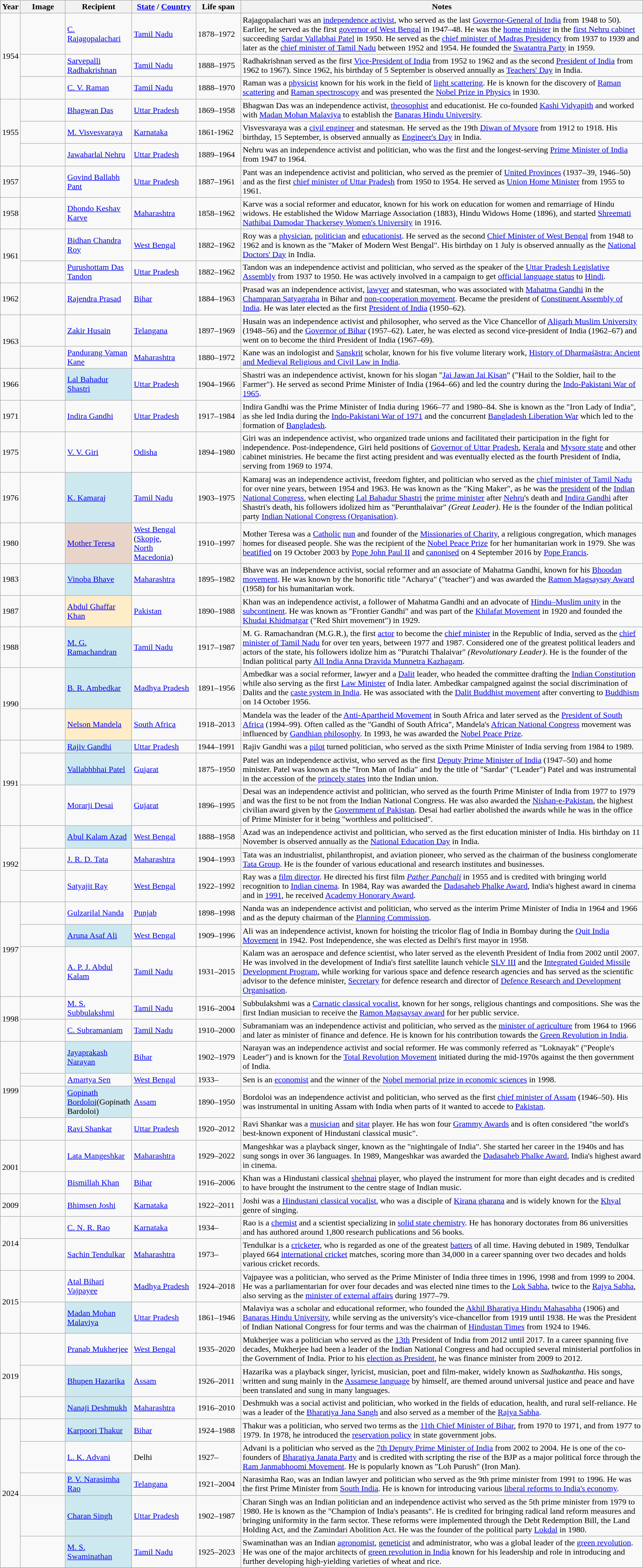<table class="wikitable sortable"  style="font-size: 100%">
<tr>
<th scope="col" style="width:3%">Year</th>
<th scope="col" style="width:7%">Image</th>
<th scope="col" style="width:10%">Recipient</th>
<th scope="col" style="width:10%"><a href='#'>State</a> / <a href='#'>Country</a></th>
<th scope="col" style="width:7%">Life span</th>
<th scope="col" style="width:63%">Notes</th>
</tr>
<tr>
<td align="center" rowspan=3>1954</td>
<td align="center" style="width:1%"></td>
<td><a href='#'>C. Rajagopalachari</a></td>
<td><a href='#'>Tamil Nadu</a></td>
<td>1878–1972</td>
<td>Rajagopalachari was an <a href='#'>independence activist</a>, who served as the last <a href='#'>Governor-General of India</a> from 1948 to 50). Earlier, he served as the first <a href='#'>governor of West Bengal</a> in 1947–48. He was the <a href='#'>home minister</a> in the <a href='#'>first Nehru cabinet</a> succeeding <a href='#'>Sardar Vallabhai Patel</a> in 1950. He served as the <a href='#'>chief minister of Madras Presidency</a> from 1937 to 1939 and later as the <a href='#'>chief minister of Tamil Nadu</a> between 1952 and 1954. He founded the <a href='#'>Swatantra Party</a> in 1959.</td>
</tr>
<tr>
<td align="center"></td>
<td><a href='#'>Sarvepalli Radhakrishnan</a></td>
<td><a href='#'>Tamil Nadu</a></td>
<td>1888–1975</td>
<td>Radhakrishnan served as the first <a href='#'>Vice-President of India</a> from 1952 to 1962 and as the second <a href='#'>President of India</a> from 1962 to 1967). Since 1962, his birthday of 5 September is observed annually as <a href='#'>Teachers' Day</a> in India.</td>
</tr>
<tr>
<td align="center"></td>
<td><a href='#'>C. V. Raman</a></td>
<td><a href='#'>Tamil Nadu</a></td>
<td>1888–1970</td>
<td>Raman was a <a href='#'>physicist</a> known for his work in the field of <a href='#'>light scattering</a>. He is known for the discovery of <a href='#'>Raman scattering</a> and <a href='#'>Raman spectroscopy</a> and was presented the <a href='#'>Nobel Prize in Physics</a> in 1930.</td>
</tr>
<tr>
<td align="center" rowspan="3">1955</td>
<td align="center"></td>
<td><a href='#'>Bhagwan Das</a></td>
<td><a href='#'>Uttar Pradesh</a></td>
<td>1869–1958</td>
<td>Bhagwan Das was an independence activist, <a href='#'>theosophist</a> and educationist. He co-founded <a href='#'>Kashi Vidyapith</a> and worked with <a href='#'>Madan Mohan Malaviya</a> to establish the <a href='#'>Banaras Hindu University</a>.</td>
</tr>
<tr>
<td align="center"></td>
<td><a href='#'>M. Visvesvaraya</a></td>
<td><a href='#'>Karnataka</a></td>
<td>1861-1962</td>
<td>Visvesvaraya was a <a href='#'>civil engineer</a> and statesman. He served as the 19th <a href='#'>Diwan of Mysore</a> from 1912 to 1918. His birthday, 15 September, is observed annually as <a href='#'>Engineer's Day</a> in India.</td>
</tr>
<tr>
<td align="center"></td>
<td><a href='#'>Jawaharlal Nehru</a></td>
<td><a href='#'>Uttar Pradesh</a></td>
<td>1889–1964</td>
<td>Nehru was an independence activist and politician, who was the first and the longest-serving <a href='#'>Prime Minister of India</a> from 1947 to 1964.</td>
</tr>
<tr>
<td align="center">1957</td>
<td align="center"></td>
<td><a href='#'>Govind Ballabh Pant</a></td>
<td><a href='#'>Uttar Pradesh</a></td>
<td>1887–1961</td>
<td>Pant was an independence activist and politician, who served as the premier of <a href='#'>United Provinces</a> (1937–39, 1946–50) and as the first <a href='#'>chief minister of Uttar Pradesh</a> from 1950 to 1954. He served as <a href='#'>Union Home Minister</a> from 1955 to 1961.</td>
</tr>
<tr>
<td align="center">1958</td>
<td align="center"></td>
<td><a href='#'>Dhondo Keshav Karve</a></td>
<td><a href='#'>Maharashtra</a></td>
<td>1858–1962</td>
<td>Karve was a social reformer and educator, known for his work on education for women and remarriage of Hindu widows. He established the Widow Marriage Association (1883), Hindu Widows Home (1896), and started <a href='#'>Shreemati Nathibai Damodar Thackersey Women's University</a> in 1916.</td>
</tr>
<tr>
<td align="center" rowspan="2">1961</td>
<td align="center"></td>
<td><a href='#'>Bidhan Chandra Roy</a></td>
<td><a href='#'>West Bengal</a></td>
<td>1882–1962</td>
<td>Roy was a <a href='#'>physician</a>, <a href='#'>politician</a> and <a href='#'>educationist</a>. He served as the second <a href='#'>Chief Minister of West Bengal</a> from 1948 to 1962 and is known as the "Maker of Modern West Bengal". His birthday on 1 July is observed annually as the <a href='#'>National Doctors' Day</a> in India.</td>
</tr>
<tr>
<td align="center"></td>
<td><a href='#'>Purushottam Das Tandon</a></td>
<td><a href='#'>Uttar Pradesh</a></td>
<td>1882–1962</td>
<td>Tandon was an independence activist and politician, who served as the speaker of the <a href='#'>Uttar Pradesh Legislative Assembly</a> from 1937 to 1950. He was actively involved in a campaign to get <a href='#'>official language status</a> to <a href='#'>Hindi</a>.</td>
</tr>
<tr>
<td align="center">1962</td>
<td align="center"></td>
<td><a href='#'>Rajendra Prasad</a></td>
<td><a href='#'>Bihar</a></td>
<td>1884–1963</td>
<td>Prasad was an independence activist, <a href='#'>lawyer</a> and statesman, who was associated with <a href='#'>Mahatma Gandhi</a> in the <a href='#'>Champaran Satyagraha</a> in Bihar and <a href='#'>non-cooperation movement</a>. Became the president of <a href='#'>Constituent Assembly of India</a>. He was later elected as the first <a href='#'>President of India</a> (1950–62).</td>
</tr>
<tr>
<td align="center" rowspan="2">1963</td>
<td align="center"></td>
<td><a href='#'>Zakir Husain</a></td>
<td><a href='#'>Telangana</a></td>
<td>1897–1969</td>
<td>Husain was an independence activist and philosopher, who served as the Vice Chancellor of <a href='#'>Aligarh Muslim University</a> (1948–56) and the <a href='#'>Governor of Bihar</a> (1957–62). Later, he was elected as second vice-president of India (1962–67) and went on to become the third President of India (1967–69).</td>
</tr>
<tr>
<td align="center"></td>
<td><a href='#'>Pandurang Vaman Kane</a></td>
<td><a href='#'>Maharashtra</a></td>
<td>1880–1972</td>
<td>Kane was an indologist and <a href='#'>Sanskrit</a> scholar, known for his five volume literary work, <a href='#'>History of Dharmaśāstra: Ancient and Medieval Religious and Civil Law in India</a>.</td>
</tr>
<tr>
<td align="center">1966</td>
<td align="center"></td>
<td style="background-color:#CEE8F0;"><a href='#'>Lal Bahadur Shastri</a></td>
<td><a href='#'>Uttar Pradesh</a></td>
<td>1904–1966</td>
<td>Shastri was an independence activist, known for his slogan "<a href='#'>Jai Jawan Jai Kisan</a>" ("Hail to the Soldier, hail to the Farmer"). He served as second Prime Minister of India (1964–66) and led the country during the <a href='#'>Indo-Pakistani War of 1965</a>.</td>
</tr>
<tr>
<td align="center">1971</td>
<td align="center"></td>
<td><a href='#'>Indira Gandhi</a></td>
<td><a href='#'>Uttar Pradesh</a></td>
<td>1917–1984</td>
<td>Indira Gandhi was the Prime Minister of India during 1966–77 and 1980–84. She is known as the "Iron Lady of India", as she led India during the <a href='#'>Indo-Pakistani War of 1971</a> and the concurrent <a href='#'>Bangladesh Liberation War</a> which led to the formation of <a href='#'>Bangladesh</a>.</td>
</tr>
<tr>
<td align="center">1975</td>
<td align="center"></td>
<td><a href='#'>V. V. Giri</a></td>
<td><a href='#'>Odisha</a></td>
<td>1894–1980</td>
<td>Giri was an independence activist, who organized trade unions and facilitated their participation in the fight for independence. Post-independence, Giri held positions of <a href='#'>Governor of Uttar Pradesh</a>, <a href='#'>Kerala</a> and <a href='#'>Mysore state</a> and other cabinet ministries. He became the first acting president and was eventually elected as the fourth President of India, serving from 1969 to 1974.</td>
</tr>
<tr>
<td align="center">1976</td>
<td align="center"></td>
<td style="background-color:#CEE8F0;"><a href='#'>K. Kamaraj</a></td>
<td><a href='#'>Tamil Nadu</a></td>
<td>1903–1975</td>
<td>Kamaraj was an independence activist, freedom fighter, and politician who served as the <a href='#'>chief minister of Tamil Nadu</a> for over nine years, between 1954 and 1963. He was known as the "King Maker", as he was the <a href='#'>president</a> of the <a href='#'>Indian National Congress</a>, when electing <a href='#'>Lal Bahadur Shastri</a> the <a href='#'>prime minister</a> after <a href='#'>Nehru</a>'s death and <a href='#'>Indira Gandhi</a> after Shastri's death, his followers idolized him as "Perunthalaivar" <em>(Great Leader)</em>. He is the founder of the Indian political party <a href='#'>Indian National Congress (Organisation)</a>.</td>
</tr>
<tr>
<td align="center">1980</td>
<td align="center"></td>
<td style="background-color:#E9D4C9;"><a href='#'>Mother Teresa</a> </td>
<td><a href='#'>West Bengal</a> <br> (<a href='#'>Skopje</a>,<br> <a href='#'>North Macedonia</a>)</td>
<td>1910–1997</td>
<td>Mother Teresa was a <a href='#'>Catholic</a> <a href='#'>nun</a> and founder of the <a href='#'>Missionaries of Charity</a>, a religious congregation, which manages homes for diseased people. She was the recipient of the <a href='#'>Nobel Peace Prize</a> for her humanitarian work in 1979. She was <a href='#'>beatified</a> on 19 October 2003 by <a href='#'>Pope John Paul II</a> and <a href='#'>canonised</a> on 4 September 2016 by <a href='#'>Pope Francis</a>.</td>
</tr>
<tr>
<td align="center">1983</td>
<td align="center"></td>
<td style="background-color:#CEE8F0;"><a href='#'>Vinoba Bhave</a></td>
<td><a href='#'>Maharashtra</a></td>
<td>1895–1982</td>
<td>Bhave was an independence activist, social reformer and an associate of Mahatma Gandhi, known for his <a href='#'>Bhoodan movement</a>. He was known by the honorific title "Acharya" ("teacher") and was awarded the <a href='#'>Ramon Magsaysay Award</a> (1958) for his humanitarian work.</td>
</tr>
<tr>
<td align="center">1987</td>
<td align="center"></td>
<td style="background-color:#FFECC8;"><a href='#'>Abdul Ghaffar Khan</a></td>
<td><a href='#'>Pakistan</a></td>
<td>1890–1988</td>
<td>Khan was an independence activist, a follower of Mahatma Gandhi and an advocate of <a href='#'>Hindu–Muslim unity</a> in the <a href='#'>subcontinent</a>. He was known as "Frontier Gandhi" and was part of the <a href='#'>Khilafat Movement</a> in 1920 and founded the <a href='#'>Khudai Khidmatgar</a> ("Red Shirt movement") in 1929.</td>
</tr>
<tr>
<td align="center">1988</td>
<td align="center"></td>
<td style="background-color:#CEE8F0;"><a href='#'>M. G. Ramachandran</a></td>
<td><a href='#'>Tamil Nadu</a></td>
<td>1917–1987</td>
<td>M. G. Ramachandran (M.G.R.), the first <a href='#'>actor</a> to become the <a href='#'>chief minister</a> in the Republic of India, served as the <a href='#'>chief minister of Tamil Nadu</a> for over ten years, between 1977 and 1987. Considered one of the greatest political leaders and actors of the state, his followers idolize him as "Puratchi Thalaivar" <em>(Revolutionary Leader)</em>. He is the founder of the Indian political party <a href='#'>All India Anna Dravida Munnetra Kazhagam</a>.</td>
</tr>
<tr>
<td align="center" rowspan="2">1990</td>
<td align="center"></td>
<td style="background-color:#CEE8F0;"><a href='#'>B. R. Ambedkar</a></td>
<td><a href='#'>Madhya Pradesh</a></td>
<td>1891–1956</td>
<td>Ambedkar was a social reformer, lawyer and a <a href='#'>Dalit</a> leader, who headed the committee drafting the <a href='#'>Indian Constitution</a> while also serving as the first <a href='#'>Law Minister</a> of India later. Ambedkar campaigned against the social discrimination of Dalits and the <a href='#'>caste system in India</a>. He was associated with the <a href='#'>Dalit Buddhist movement</a> after converting to <a href='#'>Buddhism</a> on 14 October 1956.</td>
</tr>
<tr>
<td align="center"></td>
<td style="background-color:#FFECC8;"><a href='#'>Nelson Mandela</a></td>
<td><a href='#'>South Africa</a></td>
<td>1918–2013</td>
<td>Mandela was the leader of the <a href='#'>Anti-Apartheid Movement</a> in South Africa and later served as the <a href='#'>President of South Africa</a> (1994–99). Often called as the "Gandhi of South Africa", Mandela's <a href='#'>African National Congress</a> movement was influenced by <a href='#'>Gandhian philosophy</a>. In 1993, he was awarded the <a href='#'>Nobel Peace Prize</a>.</td>
</tr>
<tr>
<td align="center" rowspan="3">1991</td>
<td align="center"></td>
<td style="background-color:#CEE8F0;"><a href='#'>Rajiv Gandhi</a></td>
<td><a href='#'>Uttar Pradesh</a></td>
<td>1944–1991</td>
<td>Rajiv Gandhi was a <a href='#'>pilot</a> turned politician, who served as the sixth Prime Minister of India serving from 1984 to 1989.</td>
</tr>
<tr>
<td align="center"></td>
<td style="background-color:#CEE8F0;"><a href='#'>Vallabhbhai Patel</a></td>
<td><a href='#'>Gujarat</a></td>
<td>1875–1950</td>
<td>Patel was an independence activist, who served as the first <a href='#'>Deputy Prime Minister of India</a> (1947–50) and home minister. Patel was known as the "Iron Man of India" and by the title of "Sardar" ("Leader") Patel and was instrumental in the accession of the <a href='#'>princely states</a> into the Indian union.</td>
</tr>
<tr>
<td align="center"></td>
<td><a href='#'>Morarji Desai</a></td>
<td><a href='#'>Gujarat</a></td>
<td>1896–1995</td>
<td>Desai was an independence activist and politician, who served as the fourth Prime Minister of India from 1977 to 1979 and was the first to be not from the Indian National Congress. He was also awarded the <a href='#'>Nishan-e-Pakistan</a>, the highest civilian award given by the <a href='#'>Government of Pakistan</a>. Desai had earlier abolished the awards while he was in the office of Prime Minister for it being "worthless and politicised".</td>
</tr>
<tr>
<td align="center" rowspan="3">1992</td>
<td align="center"></td>
<td style="background-color:#CEE8F0;"><a href='#'>Abul Kalam Azad</a></td>
<td><a href='#'>West Bengal</a></td>
<td>1888–1958</td>
<td>Azad was an independence activist and politician, who served as the first education minister of India. His birthday on 11 November is observed annually as the <a href='#'>National Education Day</a> in India.</td>
</tr>
<tr>
<td align="center"></td>
<td><a href='#'>J. R. D. Tata</a></td>
<td><a href='#'>Maharashtra</a></td>
<td>1904–1993</td>
<td>Tata was an industrialist, philanthropist, and aviation pioneer, who served as the chairman of the business conglomerate <a href='#'>Tata Group</a>. He is the founder of various educational and research institutes and businesses.</td>
</tr>
<tr>
<td align="center"></td>
<td><a href='#'>Satyajit Ray</a></td>
<td><a href='#'>West Bengal</a></td>
<td>1922–1992</td>
<td>Ray was a <a href='#'>film director</a>. He directed his first film <em><a href='#'>Pather Panchali</a></em> in 1955 and is credited with bringing world recognition to <a href='#'>Indian cinema</a>. In 1984, Ray was awarded the <a href='#'>Dadasaheb Phalke Award</a>, India's highest award in cinema and in <a href='#'>1991</a>, he received <a href='#'>Academy Honorary Award</a>.</td>
</tr>
<tr>
<td align="center" rowspan="3">1997</td>
<td align="center"></td>
<td><a href='#'>Gulzarilal Nanda</a></td>
<td><a href='#'>Punjab</a></td>
<td>1898–1998</td>
<td>Nanda was an independence activist and politician, who served as the interim Prime Minister of India in 1964 and 1966 and as the deputy chairman of the <a href='#'>Planning Commission</a>.</td>
</tr>
<tr>
<td align="center"></td>
<td style="background-color:#CEE8F0;"><a href='#'>Aruna Asaf Ali</a></td>
<td><a href='#'>West Bengal</a></td>
<td>1909–1996</td>
<td>Ali was an independence activist, known for hoisting the tricolor flag of India in Bombay during the <a href='#'>Quit India Movement</a> in 1942. Post Independence, she was elected as Delhi's first mayor in 1958.</td>
</tr>
<tr>
<td align="center"></td>
<td><a href='#'>A. P. J. Abdul Kalam</a></td>
<td><a href='#'>Tamil Nadu</a></td>
<td>1931–2015</td>
<td>Kalam was an aerospace and defence scientist, who later served as the eleventh President of India from 2002 until 2007. He was involved in the development of India's first satellite launch vehicle <a href='#'>SLV III</a> and the <a href='#'>Integrated Guided Missile Development Program</a>, while working for various space and defence research agencies and has served as the scientific advisor to the defence minister, <a href='#'>Secretary</a> for defence research and director of <a href='#'>Defence Research and Development Organisation</a>.</td>
</tr>
<tr>
<td align="center" rowspan="2">1998</td>
<td align="center"></td>
<td><a href='#'>M. S. Subbulakshmi</a></td>
<td><a href='#'>Tamil Nadu</a></td>
<td>1916–2004</td>
<td>Subbulakshmi was a <a href='#'>Carnatic classical vocalist</a>, known for her songs, religious chantings and compositions. She was the first Indian musician to receive the <a href='#'>Ramon Magsaysay award</a> for her public service.</td>
</tr>
<tr>
<td align="center"></td>
<td><a href='#'>C. Subramaniam</a></td>
<td><a href='#'>Tamil Nadu</a></td>
<td>1910–2000</td>
<td>Subramaniam was an independence activist and politician, who served as the <a href='#'>minister of agriculture</a> from 1964 to 1966 and later as minister of finance and defence. He is known for his contribution towards the <a href='#'>Green Revolution in India</a>.</td>
</tr>
<tr>
<td align="center" rowspan="4">1999</td>
<td align="center"></td>
<td style="background-color:#CEE8F0;"><a href='#'>Jayaprakash Narayan</a></td>
<td><a href='#'>Bihar</a></td>
<td>1902–1979</td>
<td>Narayan was an independence activist and social reformer. He was commonly referred as "Loknayak" ("People's Leader") and is known for the <a href='#'>Total Revolution Movement</a> initiated during the mid-1970s against the then government of India.</td>
</tr>
<tr>
<td align="center"></td>
<td><a href='#'>Amartya Sen</a></td>
<td><a href='#'>West Bengal</a></td>
<td>1933–</td>
<td>Sen is an <a href='#'>economist</a> and the winner of the <a href='#'>Nobel memorial prize in economic sciences</a> in 1998.</td>
</tr>
<tr>
<td align="center"></td>
<td style="background-color:#CEE8F0;"><a href='#'>Gopinath Bordoloi</a>(Gopinath Bardoloi)</td>
<td><a href='#'>Assam</a></td>
<td>1890–1950</td>
<td>Bordoloi was an independence activist and politician, who served as the first <a href='#'>chief minister of Assam</a> (1946–50). His was instrumental in uniting Assam with India when parts of it wanted to accede to <a href='#'>Pakistan</a>.</td>
</tr>
<tr>
<td align="center"></td>
<td><a href='#'>Ravi Shankar</a></td>
<td><a href='#'>Uttar Pradesh</a></td>
<td>1920–2012</td>
<td>Ravi Shankar was a <a href='#'>musician</a> and <a href='#'>sitar</a> player. He has won four <a href='#'>Grammy Awards</a> and is often considered "the world's best-known exponent of Hindustani classical music".</td>
</tr>
<tr>
<td align="center" rowspan="2">2001</td>
<td align="center"></td>
<td><a href='#'>Lata Mangeshkar</a></td>
<td><a href='#'>Maharashtra</a></td>
<td>1929–2022</td>
<td>Mangeshkar was a playback singer, known as the "nightingale of India". She started her career in the 1940s and has sung songs in over 36 languages. In 1989, Mangeshkar was awarded the <a href='#'>Dadasaheb Phalke Award</a>, India's highest award in cinema.</td>
</tr>
<tr>
<td align="center"></td>
<td><a href='#'>Bismillah Khan</a></td>
<td><a href='#'>Bihar</a></td>
<td>1916–2006</td>
<td>Khan was a Hindustani classical <a href='#'>shehnai</a> player, who played the instrument for more than eight decades and is credited to have brought the instrument to the centre stage of Indian music.</td>
</tr>
<tr>
<td align="center">2009</td>
<td align="center"></td>
<td><a href='#'>Bhimsen Joshi</a></td>
<td><a href='#'>Karnataka</a></td>
<td>1922–2011</td>
<td>Joshi was a <a href='#'>Hindustani classical vocalist</a>, who was a disciple of <a href='#'>Kirana gharana</a> and is widely known for the <a href='#'>Khyal</a> genre of singing.</td>
</tr>
<tr>
<td align="center" rowspan="2">2014</td>
<td align="center"></td>
<td><a href='#'>C. N. R. Rao</a></td>
<td><a href='#'>Karnataka</a></td>
<td>1934–</td>
<td>Rao is a <a href='#'>chemist</a> and a scientist specializing in <a href='#'>solid state chemistry</a>. He has honorary doctorates from 86 universities and has authored around 1,800 research publications and 56 books.</td>
</tr>
<tr>
<td align="center"></td>
<td><a href='#'>Sachin Tendulkar</a></td>
<td><a href='#'>Maharashtra</a></td>
<td>1973–</td>
<td>Tendulkar is a <a href='#'>cricketer</a>, who is regarded as one of the greatest <a href='#'>batters</a> of all time. Having debuted in 1989, Tendulkar played 664 <a href='#'>international cricket</a> matches, scoring more than 34,000 in a career spanning over two decades and holds various cricket records.</td>
</tr>
<tr>
<td align="center" rowspan="2">2015</td>
<td align="center"></td>
<td><a href='#'>Atal Bihari Vajpayee</a></td>
<td><a href='#'>Madhya Pradesh</a></td>
<td>1924–2018</td>
<td>Vajpayee was a politician, who served as the Prime Minister of India three times in 1996, 1998 and from 1999 to 2004. He was a parliamentarian for over four decades and was elected nine times to the <a href='#'>Lok Sabha</a>, twice to the <a href='#'>Rajya Sabha</a>, also serving as the <a href='#'>minister of external affairs</a> during 1977–79.</td>
</tr>
<tr>
<td align="center"></td>
<td style="background-color:#CEE8F0;"><a href='#'>Madan Mohan Malaviya</a></td>
<td><a href='#'>Uttar Pradesh</a></td>
<td>1861–1946</td>
<td>Malaviya was a scholar and educational reformer, who founded the  <a href='#'>Akhil Bharatiya Hindu Mahasabha</a> (1906) and <a href='#'>Banaras Hindu University</a>, while serving as the university's vice-chancellor from 1919 until 1938. He was the President of Indian National Congress for four terms and was the chairman of <a href='#'>Hindustan Times</a> from 1924 to 1946.</td>
</tr>
<tr>
<td align="center" rowspan="3">2019</td>
<td align="center"></td>
<td><a href='#'>Pranab Mukherjee</a></td>
<td><a href='#'>West Bengal</a></td>
<td>1935–2020</td>
<td>Mukherjee was a politician who served as the <a href='#'>13th</a> President of India from 2012 until 2017.  In a career spanning five decades, Mukherjee had been a leader of the Indian National Congress and had occupied several ministerial portfolios in the Government of India. Prior to his <a href='#'>election as President</a>, he was finance minister from 2009 to 2012.</td>
</tr>
<tr>
<td align="center"></td>
<td style="background-color:#CEE8F0;"><a href='#'>Bhupen Hazarika</a></td>
<td><a href='#'>Assam</a></td>
<td>1926–2011</td>
<td>Hazarika was a playback singer, lyricist, musician, poet and film-maker, widely known as <em>Sudhakantha</em>. His songs, written and sung mainly in the <a href='#'>Assamese language</a> by himself, are themed around universal justice and peace and have been translated and sung in many languages.</td>
</tr>
<tr>
<td align="center"></td>
<td style="background-color:#CEE8F0;"><a href='#'>Nanaji Deshmukh</a></td>
<td><a href='#'>Maharashtra</a></td>
<td>1916–2010</td>
<td>Deshmukh was a social activist and politician, who worked in the fields of education, health, and rural self-reliance. He was a leader of the <a href='#'>Bharatiya Jana Sangh</a> and also served as a member of the <a href='#'>Rajya Sabha</a>.</td>
</tr>
<tr>
<td align="center" rowspan=5>2024</td>
<td align="center"></td>
<td style="background-color:#CEE8F0;"><a href='#'>Karpoori Thakur</a></td>
<td><a href='#'>Bihar</a></td>
<td>1924–1988</td>
<td>Thakur was a politician, who served two terms as the <a href='#'>11th Chief Minister of Bihar</a>, from 1970 to 1971, and from 1977 to 1979. In 1978, he introduced the <a href='#'>reservation policy</a> in state government jobs.</td>
</tr>
<tr>
<td align="center"></td>
<td><a href='#'>L. K. Advani</a></td>
<td>Delhi</td>
<td>1927–</td>
<td>Advani is a politician who served as the <a href='#'>7th Deputy Prime Minister of India</a> from 2002 to 2004. He is one of the co-founders of <a href='#'>Bharatiya Janata Party</a> and is credited with scripting the rise of the BJP as a major political force through the <a href='#'>Ram Janmabhoomi Movement</a>. He is popularly known as "Loh Purush" (Iron Man).</td>
</tr>
<tr>
<td align="center"></td>
<td style="background-color:#CEE8F0;"><a href='#'>P. V. Narasimha Rao</a></td>
<td><a href='#'>Telangana</a></td>
<td>1921–2004</td>
<td>Narasimha Rao, was an Indian lawyer and politician who served as the 9th prime minister from 1991 to 1996. He was the first Prime Minister from <a href='#'>South India</a>. He is known for introducing various <a href='#'>liberal reforms to India's economy</a>.</td>
</tr>
<tr>
<td align="center"></td>
<td style="background-color:#CEE8F0;"><a href='#'>Charan Singh</a></td>
<td><a href='#'>Uttar Pradesh</a></td>
<td>1902–1987</td>
<td>Charan Singh was an Indian politician and an independence activist who served as the 5th prime minister from 1979 to 1980. He is known as the "Champion of India's peasants". He is credited for bringing radical land reform measures and bringing uniformity in the farm sector.  These reforms were implemented through the Debt Redemption Bill, the Land Holding Act, and the Zamindari Abolition Act. He was the founder of the political party <a href='#'>Lokdal</a> in 1980.</td>
</tr>
<tr>
<td align="center"></td>
<td style="background-color:#CEE8F0;"><a href='#'>M. S. Swaminathan</a></td>
<td><a href='#'>Tamil Nadu</a></td>
<td>1925–2023</td>
<td>Swaminathan was an Indian <a href='#'>agronomist</a>, <a href='#'>geneticist</a> and administrator, who was a global leader of the <a href='#'>green revolution</a>. He was one of the major architects of <a href='#'>green revolution in India</a> known for his leadership and role in introducing and further developing high-yielding varieties of wheat and rice.</td>
</tr>
<tr>
</tr>
</table>
